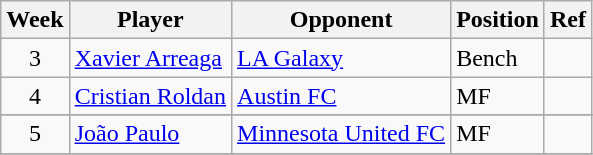<table class=wikitable>
<tr>
<th>Week</th>
<th>Player</th>
<th>Opponent</th>
<th>Position</th>
<th>Ref</th>
</tr>
<tr>
<td align=center rowspan="1">3</td>
<td> <a href='#'>Xavier Arreaga</a></td>
<td rowspan="1"><a href='#'>LA Galaxy</a></td>
<td>Bench</td>
<td rowspan="1"></td>
</tr>
<tr>
<td align=center rowspan="1">4</td>
<td> <a href='#'>Cristian Roldan</a></td>
<td rowspan="1"><a href='#'>Austin FC</a></td>
<td>MF</td>
<td rowspan="1"></td>
</tr>
<tr>
</tr>
<tr>
<td align=center rowspan="1">5</td>
<td> <a href='#'>João Paulo</a></td>
<td rowspan="1"><a href='#'>Minnesota United FC</a></td>
<td>MF</td>
<td rowspan="1"></td>
</tr>
<tr>
</tr>
</table>
